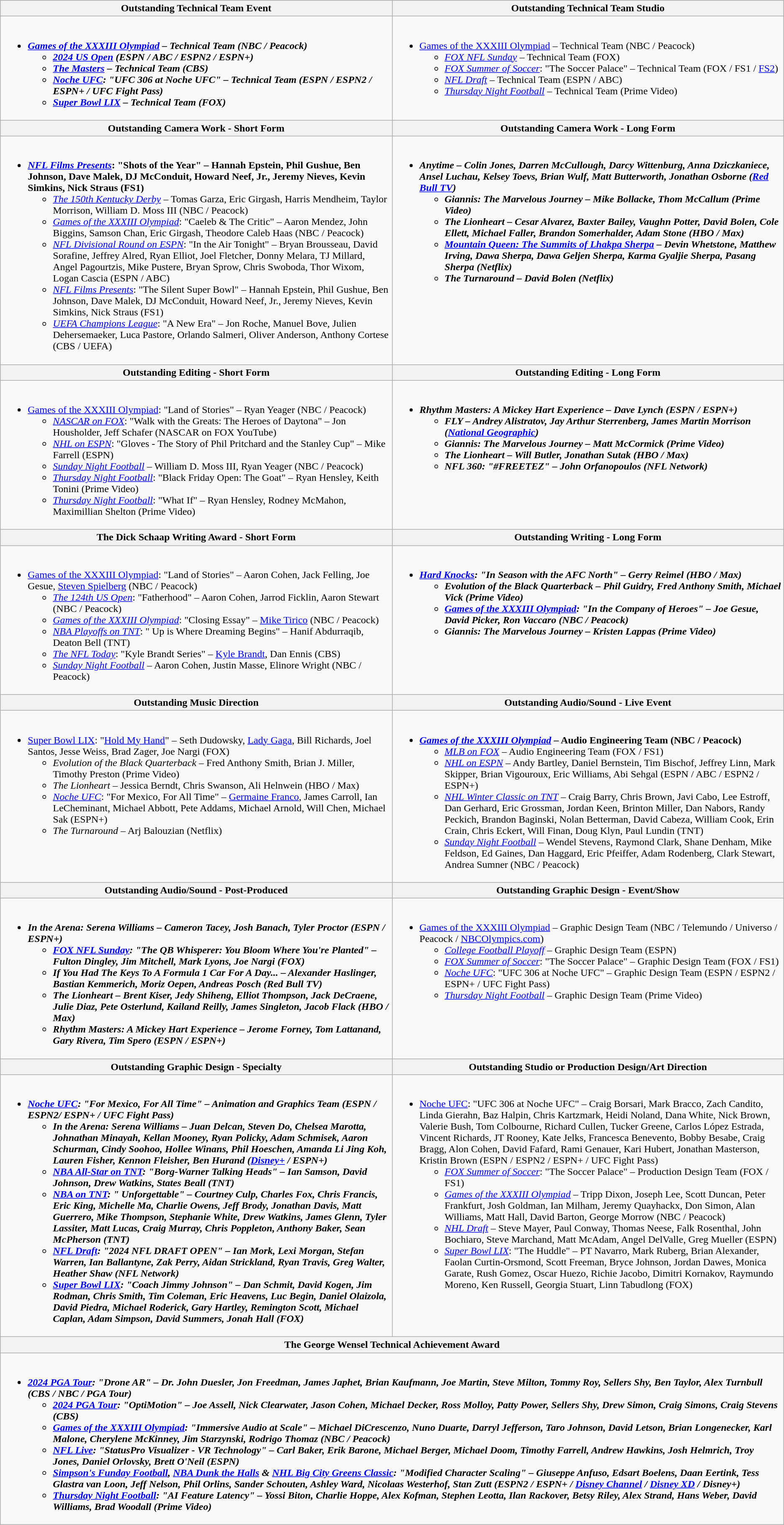<table class="wikitable">
<tr>
<th style="width:50%">Outstanding Technical Team Event</th>
<th style="width:50%">Outstanding Technical Team Studio</th>
</tr>
<tr>
<td valign="top"><br><ul><li><strong><em><a href='#'>Games of the XXXIII Olympiad</a><em> – Technical Team (NBC / Peacock)<strong><ul><li><a href='#'></em>2024 US Open<em></a> (ESPN / ABC / ESPN2 / ESPN+)</li><li></em><a href='#'>The Masters</a><em> – Technical Team (CBS)</li><li></em><a href='#'>Noche UFC</a><em>: "UFC 306 at Noche UFC" – Technical Team (ESPN / ESPN2 / ESPN+ / UFC Fight Pass)</li><li></em><a href='#'>Super Bowl LIX</a><em> – Technical Team (FOX)</li></ul></li></ul></td>
<td valign="top"><br><ul><li></em></strong><a href='#'>Games of the XXXIII Olympiad</a></em> – Technical Team (NBC / Peacock)</strong><ul><li><em><a href='#'>FOX NFL Sunday</a></em> – Technical Team (FOX)</li><li><em><a href='#'>FOX Summer of Soccer</a></em>: "The Soccer Palace" – Technical Team (FOX / FS1 / <a href='#'>FS2</a>)</li><li><em><a href='#'>NFL Draft</a></em> – Technical Team (ESPN / ABC)</li><li><em><a href='#'>Thursday Night Football</a></em> – Technical Team (Prime Video)</li></ul></li></ul></td>
</tr>
<tr>
<th style="width:50%">Outstanding Camera Work - Short Form</th>
<th style="width:50%">Outstanding Camera Work - Long Form</th>
</tr>
<tr>
<td valign="top"><br><ul><li><a href='#'><strong><em>NFL Films Presents</em></strong></a><strong>: "Shots of the Year"</strong> <strong> – Hannah Epstein, Phil Gushue, Ben Johnson, Dave Malek, DJ McConduit, Howard Neef, Jr., Jeremy Nieves, Kevin Simkins, Nick Straus (FS1)</strong><ul><li><em><a href='#'>The 150th Kentucky Derby</a></em> – Tomas Garza, Eric Girgash, Harris Mendheim, Taylor Morrison, William D. Moss III (NBC / Peacock)</li><li><em><a href='#'>Games of the XXXIII Olympiad</a></em>: "Caeleb & The Critic" – Aaron Mendez, John Biggins, Samson Chan, Eric Girgash, Theodore Caleb Haas (NBC / Peacock)</li><li><a href='#'><em>NFL</em> <em>Divisional Round on ESPN</em></a>: "In the Air Tonight" – Bryan Brousseau, David Sorafine, Jeffrey Alred, Ryan Elliot, Joel Fletcher, Donny Melara, TJ Millard, Angel Pagourtzis, Mike Pustere, Bryan Sprow, Chris Swoboda, Thor Wixom, Logan Cascia (ESPN / ABC)</li><li><a href='#'><em>NFL Films Presents</em></a>: "The Silent Super Bowl" – Hannah Epstein, Phil Gushue, Ben Johnson, Dave Malek, DJ McConduit, Howard Neef, Jr., Jeremy Nieves, Kevin Simkins, Nick Straus (FS1)</li><li><em><a href='#'>UEFA Champions League</a></em>: "A New Era" – Jon Roche, Manuel Bove, Julien Dehersemaeker, Luca Pastore, Orlando Salmeri, Oliver Anderson, Anthony Cortese (CBS / UEFA)</li></ul></li></ul></td>
<td valign="top"><br><ul><li><strong><em>Anytime<em> – Colin Jones, Darren McCullough, Darcy Wittenburg, Anna Dziczkaniece, Ansel Luchau, Kelsey Toevs, Brian Wulf, Matt Butterworth, Jonathan Osborne (<a href='#'>Red Bull TV</a>)<strong><ul><li></em>Giannis: The Marvelous Journey<em> – Mike Bollacke, Thom McCallum (Prime Video)</li><li></em>The Lionheart<em> – Cesar Alvarez, Baxter Bailey, Vaughn Potter, David Bolen, Cole Ellett, Michael Faller, Brandon Somerhalder, Adam Stone (HBO / Max)</li><li></em><a href='#'>Mountain Queen: The Summits of Lhakpa Sherpa</a><em> – Devin Whetstone, Matthew Irving, Dawa Sherpa, Dawa Geljen Sherpa, Karma Gyaljie Sherpa, Pasang Sherpa (Netflix)</li><li></em>The Turnaround<em> – David Bolen (Netflix)</li></ul></li></ul></td>
</tr>
<tr>
<th style="width:50%">Outstanding Editing - Short Form</th>
<th style="width:50%">Outstanding Editing - Long Form</th>
</tr>
<tr>
<td valign="top"><br><ul><li></em></strong><a href='#'>Games of the XXXIII Olympiad</a></em>: "Land of Stories" – Ryan Yeager (NBC / Peacock)</strong><ul><li><em><a href='#'>NASCAR on FOX</a></em>: "Walk with the Greats: The Heroes of Daytona" – Jon Housholder, Jeff Schafer (NASCAR on FOX YouTube)</li><li><em><a href='#'>NHL on ESPN</a></em>: "Gloves - The Story of Phil Pritchard and the Stanley Cup" – Mike Farrell (ESPN)</li><li><em><a href='#'>Sunday Night Football</a></em> – William D. Moss III, Ryan Yeager (NBC / Peacock)</li><li><em><a href='#'>Thursday Night Football</a></em>: "Black Friday Open: The Goat" – Ryan Hensley, Keith Tonini (Prime Video)</li><li><em><a href='#'>Thursday Night Football</a></em>: "What If" – Ryan Hensley, Rodney McMahon, Maximillian Shelton (Prime Video)</li></ul></li></ul></td>
<td valign="top"><br><ul><li><strong><em>Rhythm Masters: A Mickey Hart Experience<em> – Dave Lynch (ESPN / ESPN+)<strong><ul><li></em>FLY<em> – Andrey Alistratov, Jay Arthur Sterrenberg, James Martin Morrison (<a href='#'>National Geographic</a>)</li><li></em>Giannis: The Marvelous Journey<em> – Matt McCormick (Prime Video)</li><li></em>The Lionheart<em> – Will Butler, Jonathan Sutak (HBO / Max)</li><li></em>NFL 360<em>: "#FREETEZ" – John Orfanopoulos (NFL Network)</li></ul></li></ul></td>
</tr>
<tr>
<th style="width:50%">The Dick Schaap Writing Award - Short Form</th>
<th style="width:50%">Outstanding Writing - Long Form</th>
</tr>
<tr>
<td valign="top"><br><ul><li></em></strong><a href='#'>Games of the XXXIII Olympiad</a></em>: "Land of Stories" – Aaron Cohen, Jack Felling, Joe Gesue, <a href='#'>Steven Spielberg</a> (NBC / Peacock)</strong><ul><li><em><a href='#'>The 124th US Open</a></em>: "Fatherhood" – Aaron Cohen, Jarrod Ficklin, Aaron Stewart (NBC / Peacock)</li><li><em><a href='#'>Games of the XXXIII Olympiad</a></em>: "Closing Essay" – <a href='#'>Mike Tirico</a> (NBC / Peacock)</li><li><em><a href='#'>NBA Playoffs on TNT</a></em>: " Up is Where Dreaming Begins" – Hanif Abdurraqib, Deaton Bell (TNT)</li><li><em><a href='#'>The NFL Today</a></em>: "Kyle Brandt Series" – <a href='#'>Kyle Brandt</a>, Dan Ennis (CBS)</li><li><em><a href='#'>Sunday Night Football</a></em> – Aaron Cohen, Justin Masse, Elinore Wright (NBC / Peacock)</li></ul></li></ul></td>
<td valign="top"><br><ul><li><em><a href='#'><strong>Hard Knocks</strong></a><strong><em>: "In Season with the AFC North" – Gerry Reimel (HBO / Max)<strong><ul><li></em>Evolution of the Black Quarterback<em> – Phil Guidry, Fred Anthony Smith, Michael Vick (Prime Video)</li><li></em><a href='#'>Games of the XXXIII Olympiad</a><em>: "In the Company of Heroes" – Joe Gesue, David Picker, Ron Vaccaro (NBC / Peacock)</li><li></em>Giannis: The Marvelous Journey<em> – Kristen Lappas (Prime Video)</li></ul></li></ul></td>
</tr>
<tr>
<th style="width:50%">Outstanding Music Direction</th>
<th style="width:50%">Outstanding Audio/Sound - Live Event</th>
</tr>
<tr>
<td valign="top"><br><ul><li></em><a href='#'></strong>Super Bowl LIX<strong></a></em></strong>: "<a href='#'>Hold My Hand</a>" – Seth Dudowsky, <a href='#'>Lady Gaga</a>, Bill Richards, Joel Santos, Jesse Weiss, Brad Zager, Joe Nargi (FOX)</strong><ul><li><em>Evolution of the Black Quarterback</em> – Fred Anthony Smith, Brian J. Miller, Timothy Preston (Prime Video)</li><li><em>The Lionheart</em> – Jessica Berndt, Chris Swanson, Ali Helnwein (HBO / Max)</li><li><em><a href='#'>Noche UFC</a></em>: "For Mexico, For All Time" – <a href='#'>Germaine Franco</a>, James Carroll, Ian LeCheminant, Michael Abbott, Pete Addams, Michael Arnold, Will Chen, Michael Sak (ESPN+)</li><li><em>The Turnaround</em> – Arj Balouzian (Netflix)</li></ul></li></ul></td>
<td valign="top"><br><ul><li><em><a href='#'><strong>Games of the XXXIII Olympiad</strong></a></em> <strong> – Audio Engineering Team (NBC / Peacock)</strong><ul><li><em><a href='#'>MLB on FOX</a></em> – Audio Engineering Team (FOX / FS1)</li><li><em><a href='#'>NHL on ESPN</a></em> – Andy Bartley, Daniel Bernstein, Tim Bischof, Jeffrey Linn, Mark Skipper, Brian Vigouroux, Eric Williams, Abi Sehgal (ESPN / ABC / ESPN2 / ESPN+)</li><li><a href='#'><em>NHL Winter Classic</em> <em>on TNT</em></a> – Craig Barry, Chris Brown, Javi Cabo, Lee Estroff, Dan Gerhard, Eric Grossman, Jordan Keen, Brinton Miller, Dan Nabors, Randy Peckich, Brandon Baginski, Nolan Betterman, David Cabeza, William Cook, Erin Crain, Chris Eckert, Will Finan, Doug Klyn, Paul Lundin (TNT)</li><li><em><a href='#'>Sunday Night Football</a></em> – Wendel Stevens, Raymond Clark, Shane Denham, Mike Feldson, Ed Gaines, Dan Haggard, Eric Pfeiffer, Adam Rodenberg, Clark Stewart, Andrea Sumner (NBC / Peacock)</li></ul></li></ul></td>
</tr>
<tr>
<th style="width:50%">Outstanding Audio/Sound - Post-Produced</th>
<th style="width:50%">Outstanding Graphic Design - Event/Show</th>
</tr>
<tr>
<td valign="top"><br><ul><li><strong><em>In the Arena: Serena Williams<em> – Cameron Tacey, Josh Banach, Tyler Proctor (ESPN / ESPN+)<strong><ul><li></em><a href='#'>FOX NFL Sunday</a><em>: "The QB Whisperer: You Bloom Where You're Planted" – Fulton Dingley, Jim Mitchell, Mark Lyons, Joe Nargi (FOX)</li><li></em>If You Had The Keys To A Formula 1 Car For A Day...<em> – Alexander Haslinger, Bastian Kemmerich, Moriz Oepen, Andreas Posch (Red Bull TV)</li><li></em>The Lionheart<em> – Brent Kiser, Jedy Shiheng, Elliot Thompson, Jack DeCraene, Julie Diaz, Pete Osterlund, Kailand Reilly, James Singleton, Jacob Flack (HBO / Max)</li><li></em>Rhythm Masters: A Mickey Hart Experience<em> – Jerome Forney, Tom Lattanand, Gary Rivera, Tim Spero (ESPN / ESPN+)</li></ul></li></ul></td>
<td valign="top"><br><ul><li></em></strong><a href='#'>Games of the XXXIII Olympiad</a></em> – Graphic Design Team (NBC / Telemundo / Universo / Peacock / <a href='#'>NBCOlympics.com</a>)</strong><ul><li><em><a href='#'>College Football Playoff</a></em> – Graphic Design Team (ESPN)</li><li><em><a href='#'>FOX Summer of Soccer</a></em>: "The Soccer Palace" – Graphic Design Team (FOX / FS1)</li><li><em><a href='#'>Noche UFC</a></em>: "UFC 306 at Noche UFC" – Graphic Design Team (ESPN / ESPN2 / ESPN+ / UFC Fight Pass)</li><li><em><a href='#'>Thursday Night Football</a></em> – Graphic Design Team (Prime Video)</li></ul></li></ul></td>
</tr>
<tr>
<th style="width:50%">Outstanding Graphic Design - Specialty</th>
<th style="width:50%">Outstanding Studio or Production Design/Art Direction</th>
</tr>
<tr>
<td valign="top"><br><ul><li><em><a href='#'><strong>Noche UFC</strong></a><strong><em>: "For Mexico, For All Time"<strong> </strong>– Animation and Graphics Team (ESPN / ESPN2/ ESPN+ / UFC Fight Pass)<strong><ul><li></em>In the Arena: Serena Williams<em> – Juan Delcan, Steven Do, Chelsea Marotta, Johnathan Minayah, Kellan Mooney, Ryan Policky, Adam Schmisek, Aaron Schurman, Cindy Soohoo, Hollee Winans, Phil Hoeschen, Amanda Li Jing Koh, Lauren Fisher, Kennon Fleisher, Ben Hurand (<a href='#'>Disney+</a> / ESPN+)</li><li></em><a href='#'>NBA All-Star on TNT</a><em>: "Borg-Warner Talking Heads" – Ian Samson, David Johnson, Drew Watkins, States Beall (TNT)</li><li></em><a href='#'>NBA on TNT</a><em>: " Unforgettable" – Courtney Culp, Charles Fox, Chris Francis, Eric King, Michelle Ma, Charlie Owens, Jeff Brody, Jonathan Davis, Matt Guerrero, Mike Thompson, Stephanie White, Drew Watkins, James Glenn, Tyler Lassiter, Matt Lucas, Craig Murray, Chris Poppleton, Anthony Baker, Sean McPherson (TNT)</li><li><a href='#'></em>NFL Draft<em></a>: "2024 NFL DRAFT OPEN" – Ian Mork, Lexi Morgan, Stefan Warren, Ian Ballantyne, Zak Perry, Aidan Strickland, Ryan Travis, Greg Walter, Heather Shaw (NFL Network)</li><li></em><a href='#'>Super Bowl LIX</a><em>: "Coach Jimmy Johnson" – Dan Schmit, David Kogen, Jim Rodman, Chris Smith, Tim Coleman, Eric Heavens, Luc Begin, Daniel Olaizola, David Piedra, Michael Roderick, Gary Hartley, Remington Scott, Michael Caplan, Adam Simpson, David Summers, Jonah Hall (FOX)</li></ul></li></ul></td>
<td valign="top"><br><ul><li></em></strong><a href='#'>Noche UFC</a></em>: "UFC 306 at Noche UFC" – Craig Borsari, Mark Bracco, Zach Candito, Linda Gierahn, Baz Halpin, Chris Kartzmark, Heidi Noland, Dana White, Nick Brown, Valerie Bush, Tom Colbourne, Richard Cullen, Tucker Greene, Carlos López Estrada, Vincent Richards, JT Rooney, Kate Jelks, Francesca Benevento, Bobby Besabe, Craig Bragg, Alon Cohen, David Fafard, Rami Genauer, Kari Hubert, Jonathan Masterson, Kristin Brown (ESPN / ESPN2 / ESPN+ / UFC Fight Pass)</strong><ul><li><em><a href='#'>FOX Summer of Soccer</a></em>: "The Soccer Palace" – Production Design Team (FOX / FS1)</li><li><em><a href='#'>Games of the XXXIII Olympiad</a></em> – Tripp Dixon, Joseph Lee, Scott Duncan, Peter Frankfurt, Josh Goldman, Ian Milham, Jeremy Quayhackx, Don Simon, Alan Williams, Matt Hall, David Barton, George Morrow (NBC / Peacock)</li><li><em><a href='#'>NHL Draft</a></em> – Steve Mayer, Paul Conway, Thomas Neese, Falk Rosenthal, John Bochiaro, Steve Marchand, Matt McAdam, Angel DelValle, Greg Mueller (ESPN)</li><li><em><a href='#'>Super Bowl LIX</a></em>: "The Huddle" – PT Navarro, Mark Ruberg, Brian Alexander, Faolan Curtin-Orsmond, Scott Freeman, Bryce Johnson, Jordan Dawes, Monica Garate, Rush Gomez, Oscar Huezo, Richie Jacobo, Dimitri Kornakov, Raymundo Moreno, Ken Russell, Georgia Stuart, Linn Tabudlong (FOX)</li></ul></li></ul></td>
</tr>
<tr>
<th colspan="2" style="width:50%">The George Wensel Technical Achievement Award</th>
</tr>
<tr>
<td colspan="2" valign="top"><br><ul><li><strong><em><a href='#'>2024 PGA Tour</a><em>: "Drone AR" – Dr. John Duesler, Jon Freedman, James Japhet, Brian Kaufmann, Joe Martin, Steve Milton, Tommy Roy, Sellers Shy, Ben Taylor, Alex Turnbull (CBS / NBC / PGA Tour)<strong><ul><li></em><a href='#'>2024 PGA Tour</a><em>: "OptiMotion" – Joe Assell, Nick Clearwater, Jason Cohen, Michael Decker, Ross Molloy, Patty Power, Sellers Shy, Drew Simon, Craig Simons, Craig Stevens (CBS)</li><li></em><a href='#'>Games of the XXXIII Olympiad</a><em>: "Immersive Audio at Scale" – Michael DiCrescenzo, Nuno Duarte, Darryl Jefferson, Taro Johnson, David Letson, Brian Longenecker, Karl Malone, Cherylene McKinney, Jim Starzynski, Rodrigo Thomaz (NBC / Peacock)</li><li></em><a href='#'>NFL Live</a><em>: "StatusPro Visualizer - VR Technology" – Carl Baker, Erik Barone, Michael Berger, Michael Doom, Timothy Farrell, Andrew Hawkins, Josh Helmrich, Troy Jones, Daniel Orlovsky, Brett O'Neil (ESPN)</li><li></em><a href='#'>Simpson's Funday Football</a>, <a href='#'>NBA Dunk the Halls</a> & <a href='#'>NHL Big City Greens Classic</a><em>: "Modified Character Scaling" – Giuseppe Anfuso, Edsart Boelens, Daan Eertink, Tess Glastra van Loon, Jeff Nelson, Phil Orlins, Sander Schouten, Ashley Ward, Nicolaas Westerhof, Stan Zutt (ESPN2 / ESPN+ / <a href='#'>Disney Channel</a> / <a href='#'>Disney XD</a> / Disney+)</li><li></em><a href='#'>Thursday Night Football</a><em>: "AI Feature Latency" – Yossi Biton, Charlie Hoppe, Alex Kofman, Stephen Leotta, Ilan Rackover, Betsy Riley, Alex Strand, Hans Weber, David Williams, Brad Woodall (Prime Video)</li></ul></li></ul></td>
</tr>
</table>
